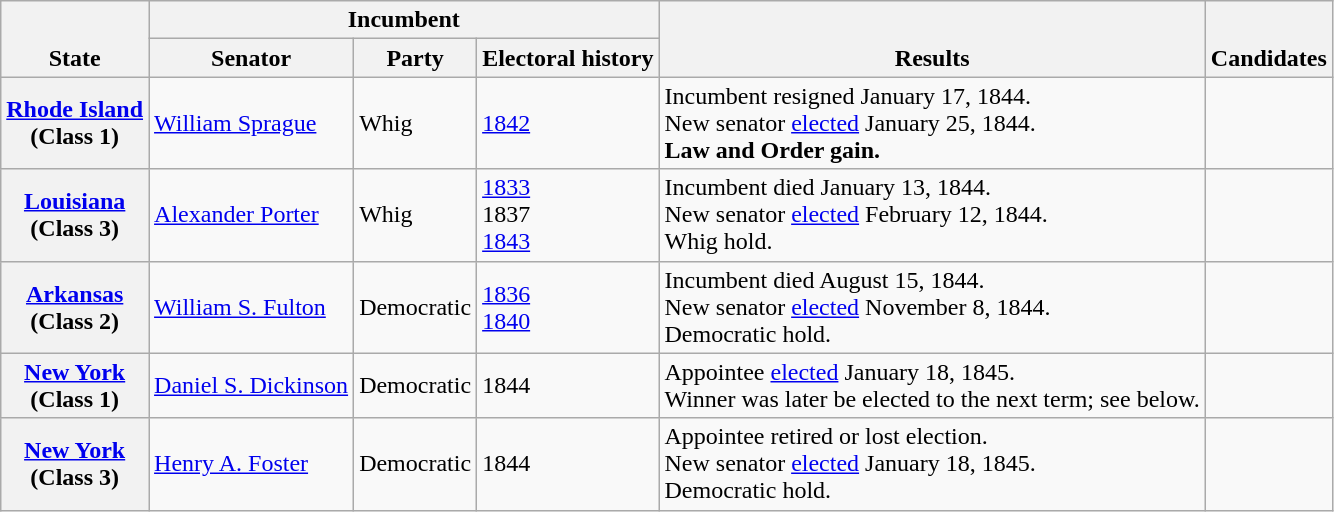<table class=wikitable>
<tr valign=bottom>
<th rowspan=2>State</th>
<th colspan=3>Incumbent</th>
<th rowspan=2>Results</th>
<th rowspan=2>Candidates</th>
</tr>
<tr>
<th>Senator</th>
<th>Party</th>
<th>Electoral history</th>
</tr>
<tr>
<th><a href='#'>Rhode Island</a><br>(Class 1)</th>
<td><a href='#'>William Sprague</a></td>
<td>Whig</td>
<td><a href='#'>1842 </a></td>
<td>Incumbent resigned January 17, 1844.<br>New senator <a href='#'>elected</a> January 25, 1844.<br><strong>Law and Order gain.</strong></td>
<td nowrap></td>
</tr>
<tr>
<th><a href='#'>Louisiana</a><br>(Class 3)</th>
<td><a href='#'>Alexander Porter</a></td>
<td>Whig</td>
<td><a href='#'>1833 </a><br>1837 <br><a href='#'>1843</a></td>
<td>Incumbent died January 13, 1844.<br>New senator <a href='#'>elected</a> February 12, 1844.<br>Whig hold.</td>
<td nowrap></td>
</tr>
<tr>
<th><a href='#'>Arkansas</a><br>(Class 2)</th>
<td><a href='#'>William S. Fulton</a></td>
<td>Democratic</td>
<td><a href='#'>1836 </a><br><a href='#'>1840</a></td>
<td>Incumbent died August 15, 1844.<br>New senator <a href='#'>elected</a> November 8, 1844.<br>Democratic hold.</td>
<td nowrap></td>
</tr>
<tr>
<th><a href='#'>New York</a><br>(Class 1)</th>
<td><a href='#'>Daniel S. Dickinson</a></td>
<td>Democratic</td>
<td>1844 </td>
<td>Appointee <a href='#'>elected</a> January 18, 1845.<br>Winner was later be elected to the next term; see below.</td>
<td nowrap></td>
</tr>
<tr>
<th><a href='#'>New York</a><br>(Class 3)</th>
<td><a href='#'>Henry A. Foster</a></td>
<td>Democratic</td>
<td>1844 </td>
<td>Appointee retired or lost election.<br>New senator <a href='#'>elected</a> January 18, 1845.<br>Democratic hold.</td>
<td nowrap></td>
</tr>
</table>
